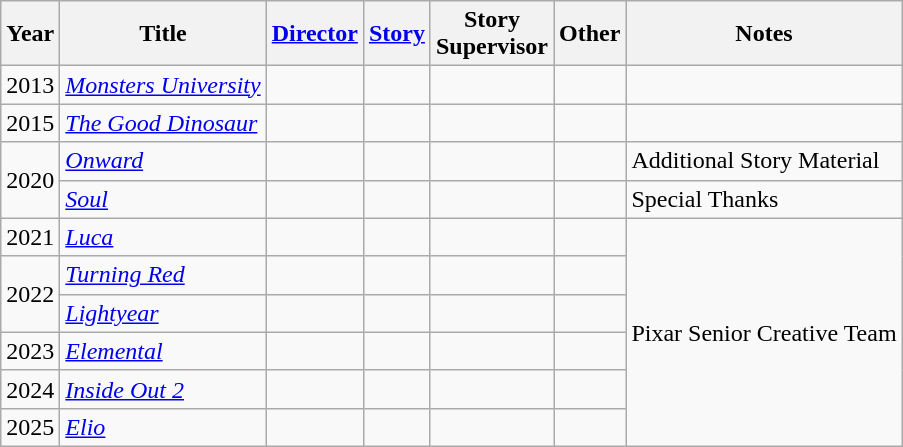<table class="wikitable">
<tr>
<th>Year</th>
<th>Title</th>
<th><a href='#'>Director</a></th>
<th><a href='#'>Story</a></th>
<th>Story<br>Supervisor</th>
<th>Other</th>
<th>Notes</th>
</tr>
<tr>
<td>2013</td>
<td><em><a href='#'>Monsters University</a></em></td>
<td></td>
<td></td>
<td></td>
<td></td>
<td></td>
</tr>
<tr>
<td>2015</td>
<td><em><a href='#'>The Good Dinosaur</a></em></td>
<td></td>
<td></td>
<td></td>
<td></td>
<td></td>
</tr>
<tr>
<td rowspan=2>2020</td>
<td><em><a href='#'>Onward</a></em></td>
<td></td>
<td></td>
<td></td>
<td></td>
<td>Additional Story Material</td>
</tr>
<tr>
<td><em><a href='#'>Soul</a></em></td>
<td></td>
<td></td>
<td></td>
<td></td>
<td>Special Thanks</td>
</tr>
<tr>
<td>2021</td>
<td><em><a href='#'>Luca</a></em></td>
<td></td>
<td></td>
<td></td>
<td></td>
<td rowspan=6>Pixar Senior Creative Team</td>
</tr>
<tr>
<td rowspan=2>2022</td>
<td><em><a href='#'>Turning Red</a></em></td>
<td></td>
<td></td>
<td></td>
<td></td>
</tr>
<tr>
<td><em><a href='#'>Lightyear</a></em></td>
<td></td>
<td></td>
<td></td>
<td></td>
</tr>
<tr>
<td>2023</td>
<td><em><a href='#'>Elemental</a></em></td>
<td></td>
<td></td>
<td></td>
<td></td>
</tr>
<tr>
<td>2024</td>
<td><em><a href='#'>Inside Out 2</a></em></td>
<td></td>
<td></td>
<td></td>
<td></td>
</tr>
<tr>
<td>2025</td>
<td><em><a href='#'>Elio</a></em></td>
<td></td>
<td></td>
<td></td>
<td></td>
</tr>
</table>
